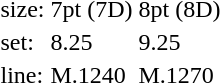<table style="margin-left:40px;">
<tr>
<td>size:</td>
<td>7pt (7D)</td>
<td>8pt (8D)</td>
</tr>
<tr>
<td>set:</td>
<td>8.25</td>
<td>9.25</td>
</tr>
<tr>
<td>line:</td>
<td>M.1240</td>
<td>M.1270</td>
</tr>
</table>
